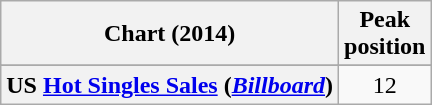<table class="wikitable plainrowheaders sortable">
<tr>
<th>Chart (2014)</th>
<th>Peak<br>position</th>
</tr>
<tr>
</tr>
<tr>
<th scope="row">US <a href='#'>Hot Singles Sales</a> (<em><a href='#'>Billboard</a></em>)</th>
<td align=center>12</td>
</tr>
</table>
